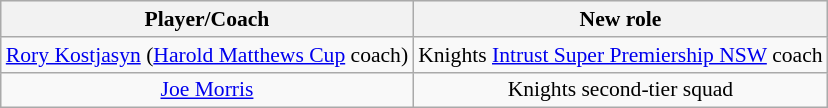<table class="wikitable sortable" style="text-align: center; font-size:90%">
<tr style="background:#efefef;">
<th>Player/Coach</th>
<th>New role</th>
</tr>
<tr>
<td><a href='#'>Rory Kostjasyn</a> (<a href='#'>Harold Matthews Cup</a> coach)</td>
<td>Knights <a href='#'>Intrust Super Premiership NSW</a> coach</td>
</tr>
<tr>
<td><a href='#'>Joe Morris</a></td>
<td>Knights second-tier squad</td>
</tr>
</table>
